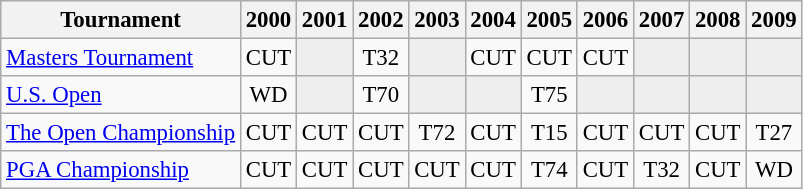<table class="wikitable" style="font-size:95%;text-align:center;">
<tr>
<th>Tournament</th>
<th>2000</th>
<th>2001</th>
<th>2002</th>
<th>2003</th>
<th>2004</th>
<th>2005</th>
<th>2006</th>
<th>2007</th>
<th>2008</th>
<th>2009</th>
</tr>
<tr>
<td align=left><a href='#'>Masters Tournament</a></td>
<td>CUT</td>
<td style="background:#eeeeee;"></td>
<td>T32</td>
<td style="background:#eeeeee;"></td>
<td>CUT</td>
<td>CUT</td>
<td>CUT</td>
<td style="background:#eeeeee;"></td>
<td style="background:#eeeeee;"></td>
<td style="background:#eeeeee;"></td>
</tr>
<tr>
<td align=left><a href='#'>U.S. Open</a></td>
<td>WD</td>
<td style="background:#eeeeee;"></td>
<td>T70</td>
<td style="background:#eeeeee;"></td>
<td style="background:#eeeeee;"></td>
<td>T75</td>
<td style="background:#eeeeee;"></td>
<td style="background:#eeeeee;"></td>
<td style="background:#eeeeee;"></td>
<td style="background:#eeeeee;"></td>
</tr>
<tr>
<td align=left><a href='#'>The Open Championship</a></td>
<td>CUT</td>
<td>CUT</td>
<td>CUT</td>
<td>T72</td>
<td>CUT</td>
<td>T15</td>
<td>CUT</td>
<td>CUT</td>
<td>CUT</td>
<td>T27</td>
</tr>
<tr>
<td align=left><a href='#'>PGA Championship</a></td>
<td>CUT</td>
<td>CUT</td>
<td>CUT</td>
<td>CUT</td>
<td>CUT</td>
<td>T74</td>
<td>CUT</td>
<td>T32</td>
<td>CUT</td>
<td>WD</td>
</tr>
</table>
